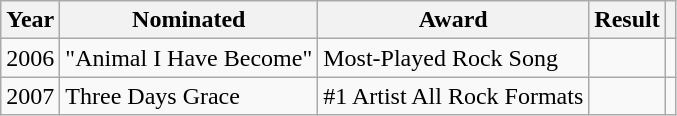<table class="wikitable">
<tr>
<th>Year</th>
<th>Nominated</th>
<th>Award</th>
<th>Result</th>
<th></th>
</tr>
<tr>
<td>2006</td>
<td>"Animal I Have Become"</td>
<td>Most-Played Rock Song</td>
<td></td>
<td style="text-align:center;"></td>
</tr>
<tr>
<td>2007</td>
<td>Three Days Grace</td>
<td>#1 Artist All Rock Formats</td>
<td></td>
<td style="text-align:center;"></td>
</tr>
</table>
